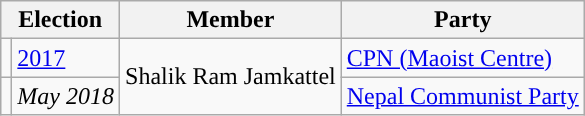<table class="wikitable">
<tr>
<th colspan="2">Election</th>
<th>Member</th>
<th>Party</th>
</tr>
<tr>
<td style="background-color:"></td>
<td><a href='#'>2017</a></td>
<td rowspan="2">Shalik Ram Jamkattel</td>
<td><a href='#'>CPN (Maoist Centre)</a></td>
</tr>
<tr>
<td style="background-color:"></td>
<td><em>May 2018</em></td>
<td><a href='#'>Nepal Communist Party</a></td>
</tr>
</table>
